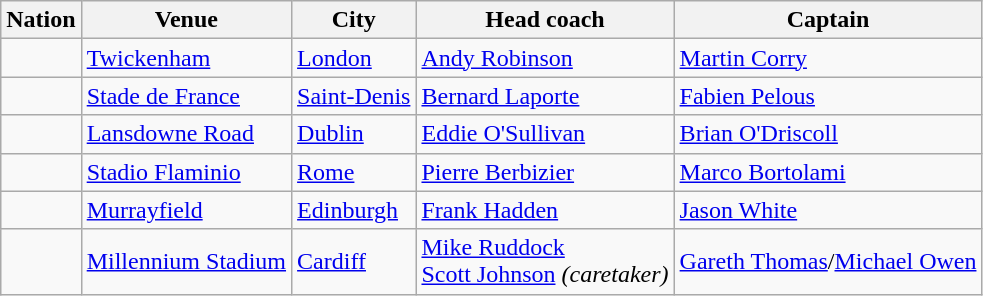<table class="wikitable">
<tr>
<th>Nation</th>
<th>Venue</th>
<th>City</th>
<th>Head coach</th>
<th>Captain</th>
</tr>
<tr>
<td></td>
<td><a href='#'>Twickenham</a></td>
<td><a href='#'>London</a></td>
<td> <a href='#'>Andy Robinson</a></td>
<td><a href='#'>Martin Corry</a></td>
</tr>
<tr>
<td></td>
<td><a href='#'>Stade de France</a></td>
<td><a href='#'>Saint-Denis</a></td>
<td> <a href='#'>Bernard Laporte</a></td>
<td><a href='#'>Fabien Pelous</a></td>
</tr>
<tr>
<td></td>
<td><a href='#'>Lansdowne Road</a></td>
<td><a href='#'>Dublin</a></td>
<td> <a href='#'>Eddie O'Sullivan</a></td>
<td><a href='#'>Brian O'Driscoll</a></td>
</tr>
<tr>
<td></td>
<td><a href='#'>Stadio Flaminio</a></td>
<td><a href='#'>Rome</a></td>
<td> <a href='#'>Pierre Berbizier</a></td>
<td><a href='#'>Marco Bortolami</a></td>
</tr>
<tr>
<td></td>
<td><a href='#'>Murrayfield</a></td>
<td><a href='#'>Edinburgh</a></td>
<td> <a href='#'>Frank Hadden</a></td>
<td><a href='#'>Jason White</a></td>
</tr>
<tr>
<td></td>
<td><a href='#'>Millennium Stadium</a></td>
<td><a href='#'>Cardiff</a></td>
<td> <a href='#'>Mike Ruddock</a><br> <a href='#'>Scott Johnson</a> <em>(caretaker)</em></td>
<td><a href='#'>Gareth Thomas</a>/<a href='#'>Michael Owen</a></td>
</tr>
</table>
